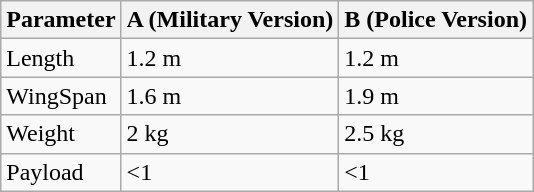<table class="wikitable">
<tr>
<th>Parameter</th>
<th>A (Military Version)</th>
<th>B (Police Version)</th>
</tr>
<tr>
<td>Length</td>
<td>1.2 m</td>
<td>1.2 m</td>
</tr>
<tr>
<td>WingSpan</td>
<td>1.6 m</td>
<td>1.9 m</td>
</tr>
<tr>
<td>Weight</td>
<td>2 kg</td>
<td>2.5 kg</td>
</tr>
<tr>
<td>Payload</td>
<td><1</td>
<td><1</td>
</tr>
</table>
